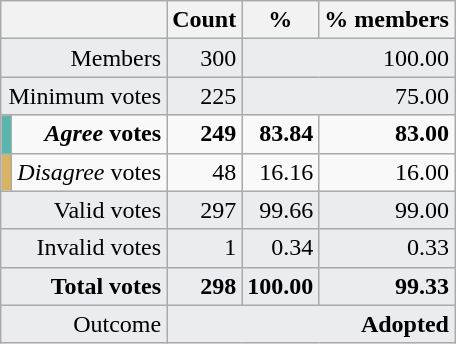<table class="wikitable" style="text-align:right;">
<tr>
<th colspan="2"></th>
<th>Count</th>
<th>%</th>
<th>% members</th>
</tr>
<tr style="background:#EAECF0;">
<td colspan="2">Members</td>
<td>300</td>
<td colspan="2">100.00</td>
</tr>
<tr style="background:#EAECF0;">
<td colspan="2">Minimum votes</td>
<td>225</td>
<td colspan="2">75.00</td>
</tr>
<tr style="font-weight:bold;">
<td style="background-color:#5ab4ac;"></td>
<td><em>Agree</em> votes</td>
<td>249</td>
<td>83.84</td>
<td>83.00</td>
</tr>
<tr>
<td style="background-color:#d8b365;"></td>
<td><em>Disagree</em> votes</td>
<td>48</td>
<td>16.16</td>
<td>16.00</td>
</tr>
<tr style="background:#EAECF0;">
<td colspan="2">Valid votes</td>
<td>297</td>
<td>99.66</td>
<td>99.00</td>
</tr>
<tr style="background:#EAECF0;">
<td colspan="2">Invalid votes</td>
<td>1</td>
<td>0.34</td>
<td>0.33</td>
</tr>
<tr style="background:#EAECF0;font-weight:bold;">
<td colspan="2">Total votes</td>
<td>298</td>
<td>100.00</td>
<td>99.33</td>
</tr>
<tr style="background:#EAECF0;">
<td colspan="2">Outcome</td>
<td colspan="3"><strong>Adopted</strong></td>
</tr>
</table>
